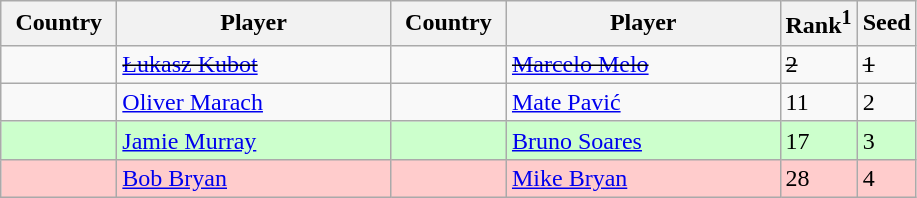<table class="sortable wikitable">
<tr>
<th width="70">Country</th>
<th width="175">Player</th>
<th width="70">Country</th>
<th width="175">Player</th>
<th>Rank<sup>1</sup></th>
<th>Seed</th>
</tr>
<tr>
<td><s></s></td>
<td><s><a href='#'>Łukasz Kubot</a></s></td>
<td><s></s></td>
<td><s><a href='#'>Marcelo Melo</a></s></td>
<td><s>2</s></td>
<td><s>1</s></td>
</tr>
<tr>
<td></td>
<td><a href='#'>Oliver Marach</a></td>
<td></td>
<td><a href='#'>Mate Pavić</a></td>
<td>11</td>
<td>2</td>
</tr>
<tr style="background:#cfc;">
<td></td>
<td><a href='#'>Jamie Murray</a></td>
<td></td>
<td><a href='#'>Bruno Soares</a></td>
<td>17</td>
<td>3</td>
</tr>
<tr style="background:#fcc;">
<td></td>
<td><a href='#'>Bob Bryan</a></td>
<td></td>
<td><a href='#'>Mike Bryan</a></td>
<td>28</td>
<td>4</td>
</tr>
</table>
